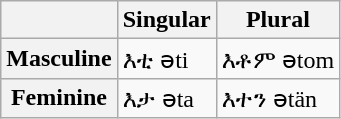<table class="wikitable">
<tr>
<th></th>
<th>Singular</th>
<th>Plural</th>
</tr>
<tr>
<th>Masculine</th>
<td>እቲ ǝti</td>
<td>እቶም ǝtom</td>
</tr>
<tr>
<th>Feminine</th>
<td>እታ ǝta</td>
<td>እተን ǝtän</td>
</tr>
</table>
